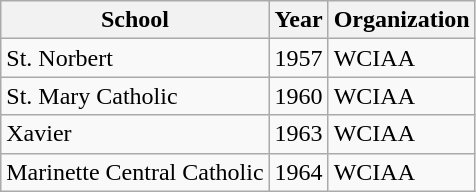<table class="wikitable">
<tr>
<th>School</th>
<th>Year</th>
<th>Organization</th>
</tr>
<tr>
<td>St. Norbert</td>
<td>1957</td>
<td>WCIAA</td>
</tr>
<tr>
<td>St. Mary Catholic</td>
<td>1960</td>
<td>WCIAA</td>
</tr>
<tr>
<td>Xavier</td>
<td>1963</td>
<td>WCIAA</td>
</tr>
<tr>
<td>Marinette Central Catholic</td>
<td>1964</td>
<td>WCIAA</td>
</tr>
</table>
